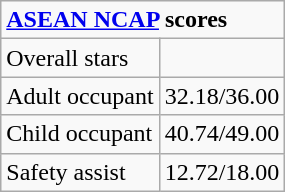<table class="wikitable">
<tr>
<td colspan="2"><strong><a href='#'>ASEAN NCAP</a> scores</strong></td>
</tr>
<tr>
<td>Overall stars</td>
<td></td>
</tr>
<tr>
<td>Adult occupant</td>
<td>32.18/36.00</td>
</tr>
<tr>
<td>Child occupant</td>
<td>40.74/49.00</td>
</tr>
<tr>
<td>Safety assist</td>
<td>12.72/18.00</td>
</tr>
</table>
